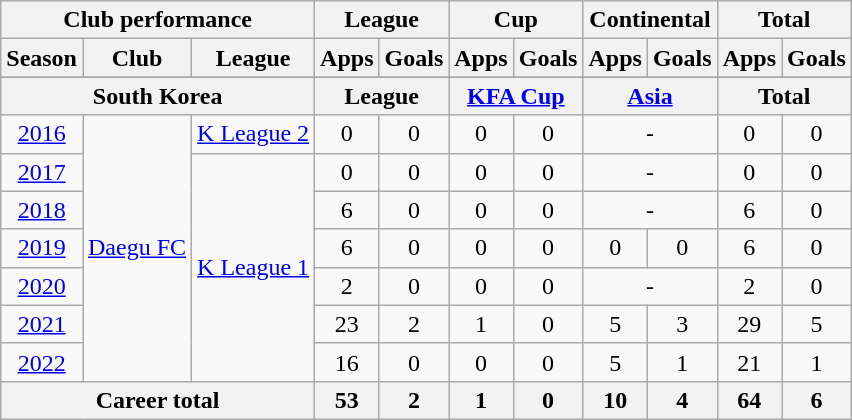<table class="wikitable" style="text-align:center">
<tr>
<th colspan=3>Club performance</th>
<th colspan=2>League</th>
<th colspan=2>Cup</th>
<th colspan=2>Continental</th>
<th colspan=2>Total</th>
</tr>
<tr>
<th>Season</th>
<th>Club</th>
<th>League</th>
<th>Apps</th>
<th>Goals</th>
<th>Apps</th>
<th>Goals</th>
<th>Apps</th>
<th>Goals</th>
<th>Apps</th>
<th>Goals</th>
</tr>
<tr>
</tr>
<tr>
<th colspan=3>South Korea</th>
<th colspan=2>League</th>
<th colspan=2><a href='#'>KFA Cup</a></th>
<th colspan=2><a href='#'>Asia</a></th>
<th colspan=2>Total</th>
</tr>
<tr>
<td><a href='#'>2016</a></td>
<td rowspan="7"><a href='#'>Daegu FC</a></td>
<td rowspan="1"><a href='#'>K League 2</a></td>
<td>0</td>
<td>0</td>
<td>0</td>
<td>0</td>
<td colspan="2">-</td>
<td>0</td>
<td>0</td>
</tr>
<tr>
<td><a href='#'>2017</a></td>
<td rowspan="6"><a href='#'>K League 1</a></td>
<td>0</td>
<td>0</td>
<td>0</td>
<td>0</td>
<td colspan="2">-</td>
<td>0</td>
<td>0</td>
</tr>
<tr>
<td><a href='#'>2018</a></td>
<td>6</td>
<td>0</td>
<td>0</td>
<td>0</td>
<td colspan="2">-</td>
<td>6</td>
<td>0</td>
</tr>
<tr>
<td><a href='#'>2019</a></td>
<td>6</td>
<td>0</td>
<td>0</td>
<td>0</td>
<td>0</td>
<td>0</td>
<td>6</td>
<td>0</td>
</tr>
<tr>
<td><a href='#'>2020</a></td>
<td>2</td>
<td>0</td>
<td>0</td>
<td>0</td>
<td colspan="2">-</td>
<td>2</td>
<td>0</td>
</tr>
<tr>
<td><a href='#'>2021</a></td>
<td>23</td>
<td>2</td>
<td>1</td>
<td>0</td>
<td>5</td>
<td>3</td>
<td>29</td>
<td>5</td>
</tr>
<tr>
<td><a href='#'>2022</a></td>
<td>16</td>
<td>0</td>
<td>0</td>
<td>0</td>
<td>5</td>
<td>1</td>
<td>21</td>
<td>1</td>
</tr>
<tr>
<th colspan=3>Career total</th>
<th>53</th>
<th>2</th>
<th>1</th>
<th>0</th>
<th>10</th>
<th>4</th>
<th>64</th>
<th>6</th>
</tr>
</table>
